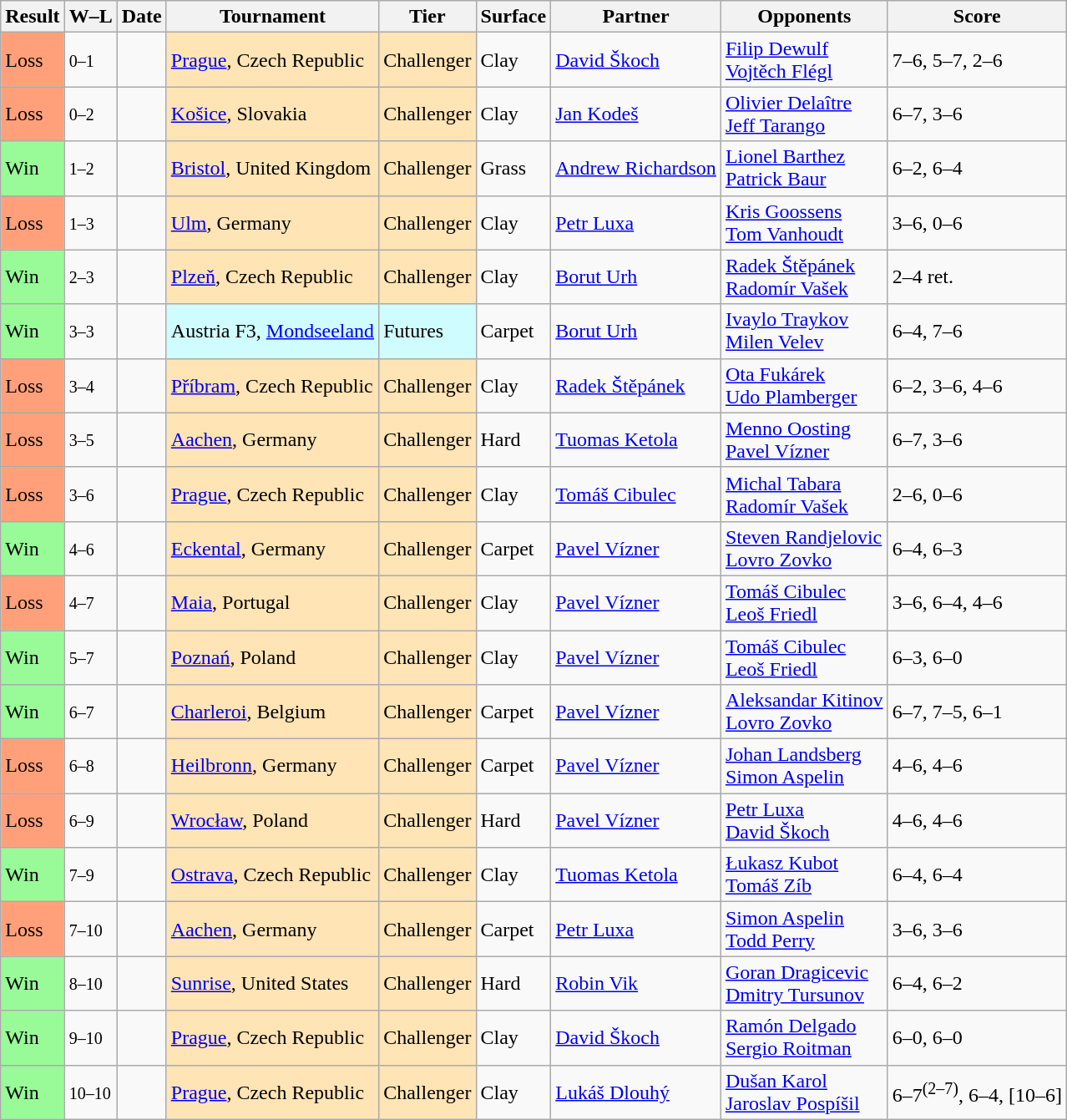<table class="sortable wikitable">
<tr>
<th>Result</th>
<th class="unsortable">W–L</th>
<th>Date</th>
<th>Tournament</th>
<th>Tier</th>
<th>Surface</th>
<th>Partner</th>
<th>Opponents</th>
<th class="unsortable">Score</th>
</tr>
<tr>
<td style="background:#ffa07a;">Loss</td>
<td><small>0–1</small></td>
<td></td>
<td style="background:moccasin;"><a href='#'>Prague</a>, Czech Republic</td>
<td style="background:moccasin;">Challenger</td>
<td>Clay</td>
<td> <a href='#'>David Škoch</a></td>
<td> <a href='#'>Filip Dewulf</a> <br>  <a href='#'>Vojtěch Flégl</a></td>
<td>7–6, 5–7, 2–6</td>
</tr>
<tr>
<td style="background:#ffa07a;">Loss</td>
<td><small>0–2</small></td>
<td></td>
<td style="background:moccasin;"><a href='#'>Košice</a>, Slovakia</td>
<td style="background:moccasin;">Challenger</td>
<td>Clay</td>
<td> <a href='#'>Jan Kodeš</a></td>
<td> <a href='#'>Olivier Delaître</a> <br>  <a href='#'>Jeff Tarango</a></td>
<td>6–7, 3–6</td>
</tr>
<tr>
<td style="background:#98fb98;">Win</td>
<td><small>1–2</small></td>
<td></td>
<td style="background:moccasin;"><a href='#'>Bristol</a>, United Kingdom</td>
<td style="background:moccasin;">Challenger</td>
<td>Grass</td>
<td> <a href='#'>Andrew Richardson</a></td>
<td> <a href='#'>Lionel Barthez</a> <br>  <a href='#'>Patrick Baur</a></td>
<td>6–2, 6–4</td>
</tr>
<tr>
<td style="background:#ffa07a;">Loss</td>
<td><small>1–3</small></td>
<td></td>
<td style="background:moccasin;"><a href='#'>Ulm</a>, Germany</td>
<td style="background:moccasin;">Challenger</td>
<td>Clay</td>
<td> <a href='#'>Petr Luxa</a></td>
<td> <a href='#'>Kris Goossens</a> <br>  <a href='#'>Tom Vanhoudt</a></td>
<td>3–6, 0–6</td>
</tr>
<tr>
<td style="background:#98fb98;">Win</td>
<td><small>2–3</small></td>
<td></td>
<td style="background:moccasin;"><a href='#'>Plzeň</a>, Czech Republic</td>
<td style="background:moccasin;">Challenger</td>
<td>Clay</td>
<td> <a href='#'>Borut Urh</a></td>
<td> <a href='#'>Radek Štěpánek</a> <br>  <a href='#'>Radomír Vašek</a></td>
<td>2–4 ret.</td>
</tr>
<tr>
<td style="background:#98fb98;">Win</td>
<td><small>3–3</small></td>
<td></td>
<td style="background:#cffcff;">Austria F3, <a href='#'>Mondseeland</a></td>
<td style="background:#cffcff;">Futures</td>
<td>Carpet</td>
<td> <a href='#'>Borut Urh</a></td>
<td> <a href='#'>Ivaylo Traykov</a> <br>  <a href='#'>Milen Velev</a></td>
<td>6–4, 7–6</td>
</tr>
<tr>
<td style="background:#ffa07a;">Loss</td>
<td><small>3–4</small></td>
<td></td>
<td style="background:moccasin;"><a href='#'>Příbram</a>, Czech Republic</td>
<td style="background:moccasin;">Challenger</td>
<td>Clay</td>
<td> <a href='#'>Radek Štěpánek</a></td>
<td> <a href='#'>Ota Fukárek</a> <br>  <a href='#'>Udo Plamberger</a></td>
<td>6–2, 3–6, 4–6</td>
</tr>
<tr>
<td style="background:#ffa07a;">Loss</td>
<td><small>3–5</small></td>
<td></td>
<td style="background:moccasin;"><a href='#'>Aachen</a>, Germany</td>
<td style="background:moccasin;">Challenger</td>
<td>Hard</td>
<td> <a href='#'>Tuomas Ketola</a></td>
<td> <a href='#'>Menno Oosting</a> <br>  <a href='#'>Pavel Vízner</a></td>
<td>6–7, 3–6</td>
</tr>
<tr>
<td style="background:#ffa07a;">Loss</td>
<td><small>3–6</small></td>
<td></td>
<td style="background:moccasin;"><a href='#'>Prague</a>, Czech Republic</td>
<td style="background:moccasin;">Challenger</td>
<td>Clay</td>
<td> <a href='#'>Tomáš Cibulec</a></td>
<td> <a href='#'>Michal Tabara</a> <br>  <a href='#'>Radomír Vašek</a></td>
<td>2–6, 0–6</td>
</tr>
<tr>
<td style="background:#98fb98;">Win</td>
<td><small>4–6</small></td>
<td></td>
<td style="background:moccasin;"><a href='#'>Eckental</a>, Germany</td>
<td style="background:moccasin;">Challenger</td>
<td>Carpet</td>
<td> <a href='#'>Pavel Vízner</a></td>
<td> <a href='#'>Steven Randjelovic</a> <br>  <a href='#'>Lovro Zovko</a></td>
<td>6–4, 6–3</td>
</tr>
<tr>
<td style="background:#ffa07a;">Loss</td>
<td><small>4–7</small></td>
<td></td>
<td style="background:moccasin;"><a href='#'>Maia</a>, Portugal</td>
<td style="background:moccasin;">Challenger</td>
<td>Clay</td>
<td> <a href='#'>Pavel Vízner</a></td>
<td> <a href='#'>Tomáš Cibulec</a> <br>  <a href='#'>Leoš Friedl</a></td>
<td>3–6, 6–4, 4–6</td>
</tr>
<tr>
<td style="background:#98fb98;">Win</td>
<td><small>5–7</small></td>
<td></td>
<td style="background:moccasin;"><a href='#'>Poznań</a>, Poland</td>
<td style="background:moccasin;">Challenger</td>
<td>Clay</td>
<td> <a href='#'>Pavel Vízner</a></td>
<td> <a href='#'>Tomáš Cibulec</a> <br>  <a href='#'>Leoš Friedl</a></td>
<td>6–3, 6–0</td>
</tr>
<tr>
<td style="background:#98fb98;">Win</td>
<td><small>6–7</small></td>
<td></td>
<td style="background:moccasin;"><a href='#'>Charleroi</a>, Belgium</td>
<td style="background:moccasin;">Challenger</td>
<td>Carpet</td>
<td> <a href='#'>Pavel Vízner</a></td>
<td> <a href='#'>Aleksandar Kitinov</a> <br>  <a href='#'>Lovro Zovko</a></td>
<td>6–7, 7–5, 6–1</td>
</tr>
<tr>
<td style="background:#ffa07a;">Loss</td>
<td><small>6–8</small></td>
<td></td>
<td style="background:moccasin;"><a href='#'>Heilbronn</a>, Germany</td>
<td style="background:moccasin;">Challenger</td>
<td>Carpet</td>
<td> <a href='#'>Pavel Vízner</a></td>
<td> <a href='#'>Johan Landsberg</a> <br>  <a href='#'>Simon Aspelin</a></td>
<td>4–6, 4–6</td>
</tr>
<tr>
<td style="background:#ffa07a;">Loss</td>
<td><small>6–9</small></td>
<td></td>
<td style="background:moccasin;"><a href='#'>Wrocław</a>, Poland</td>
<td style="background:moccasin;">Challenger</td>
<td>Hard</td>
<td> <a href='#'>Pavel Vízner</a></td>
<td> <a href='#'>Petr Luxa</a> <br>  <a href='#'>David Škoch</a></td>
<td>4–6, 4–6</td>
</tr>
<tr>
<td style="background:#98fb98;">Win</td>
<td><small>7–9</small></td>
<td></td>
<td style="background:moccasin;"><a href='#'>Ostrava</a>, Czech Republic</td>
<td style="background:moccasin;">Challenger</td>
<td>Clay</td>
<td> <a href='#'>Tuomas Ketola</a></td>
<td> <a href='#'>Łukasz Kubot</a> <br>  <a href='#'>Tomáš Zíb</a></td>
<td>6–4, 6–4</td>
</tr>
<tr>
<td style="background:#ffa07a;">Loss</td>
<td><small>7–10</small></td>
<td></td>
<td style="background:moccasin;"><a href='#'>Aachen</a>, Germany</td>
<td style="background:moccasin;">Challenger</td>
<td>Carpet</td>
<td> <a href='#'>Petr Luxa</a></td>
<td> <a href='#'>Simon Aspelin</a> <br>  <a href='#'>Todd Perry</a></td>
<td>3–6, 3–6</td>
</tr>
<tr>
<td style="background:#98fb98;">Win</td>
<td><small>8–10</small></td>
<td></td>
<td style="background:moccasin;"><a href='#'>Sunrise</a>, United States</td>
<td style="background:moccasin;">Challenger</td>
<td>Hard</td>
<td> <a href='#'>Robin Vik</a></td>
<td> <a href='#'>Goran Dragicevic</a> <br>  <a href='#'>Dmitry Tursunov</a></td>
<td>6–4, 6–2</td>
</tr>
<tr>
<td style="background:#98fb98;">Win</td>
<td><small>9–10</small></td>
<td></td>
<td style="background:moccasin;"><a href='#'>Prague</a>, Czech Republic</td>
<td style="background:moccasin;">Challenger</td>
<td>Clay</td>
<td> <a href='#'>David Škoch</a></td>
<td> <a href='#'>Ramón Delgado</a> <br>  <a href='#'>Sergio Roitman</a></td>
<td>6–0, 6–0</td>
</tr>
<tr>
<td style="background:#98fb98;">Win</td>
<td><small>10–10</small></td>
<td></td>
<td style="background:moccasin;"><a href='#'>Prague</a>, Czech Republic</td>
<td style="background:moccasin;">Challenger</td>
<td>Clay</td>
<td> <a href='#'>Lukáš Dlouhý</a></td>
<td> <a href='#'>Dušan Karol</a> <br>  <a href='#'>Jaroslav Pospíšil</a></td>
<td>6–7<sup>(2–7)</sup>, 6–4, [10–6]</td>
</tr>
</table>
